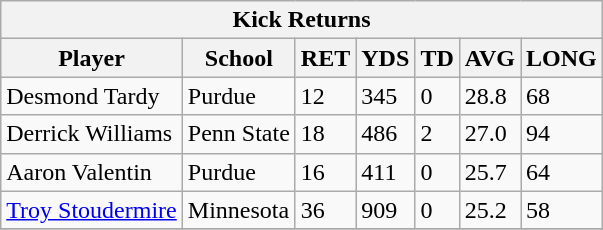<table class="wikitable">
<tr>
<th colspan="7" align="center">Kick Returns</th>
</tr>
<tr>
<th>Player</th>
<th>School</th>
<th>RET</th>
<th>YDS</th>
<th>TD</th>
<th>AVG</th>
<th>LONG</th>
</tr>
<tr>
<td>Desmond Tardy</td>
<td>Purdue</td>
<td>12</td>
<td>345</td>
<td>0</td>
<td>28.8</td>
<td>68</td>
</tr>
<tr>
<td>Derrick Williams</td>
<td>Penn State</td>
<td>18</td>
<td>486</td>
<td>2</td>
<td>27.0</td>
<td>94</td>
</tr>
<tr>
<td>Aaron Valentin</td>
<td>Purdue</td>
<td>16</td>
<td>411</td>
<td>0</td>
<td>25.7</td>
<td>64</td>
</tr>
<tr>
<td><a href='#'>Troy Stoudermire</a></td>
<td>Minnesota</td>
<td>36</td>
<td>909</td>
<td>0</td>
<td>25.2</td>
<td>58</td>
</tr>
<tr>
</tr>
</table>
